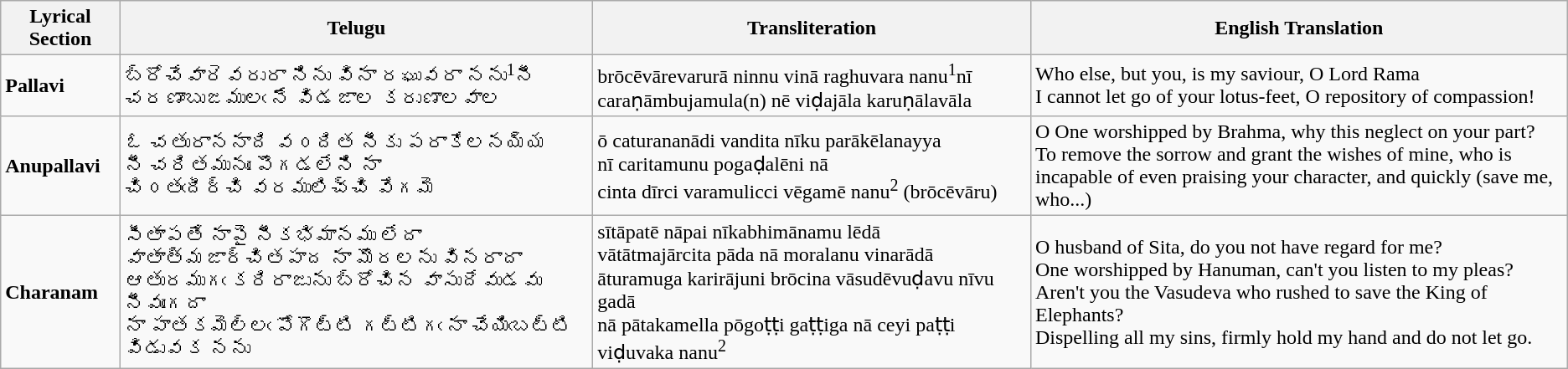<table class="wikitable">
<tr>
<th>Lyrical Section</th>
<th>Telugu</th>
<th>Transliteration</th>
<th>English Translation</th>
</tr>
<tr>
<td><strong>Pallavi</strong></td>
<td>బ్రోచేవారెవరురా నిను వినా రఘువరా నను<sup>1</sup>నీ చరణాంబుజములఁ నే విడజాల కరుణాలవాల</td>
<td>brōcēvārevarurā ninnu vinā raghuvara nanu<sup>1</sup>nī caraṇāmbujamula(n) nē viḍajāla karuṇālavāla</td>
<td>Who else, but you, is my saviour, O Lord Rama<br>I cannot let go of your lotus-feet, O repository of compassion!</td>
</tr>
<tr>
<td><strong>Anupallavi</strong></td>
<td>ఓ చతురాననాది వ౦దిత నీకు పరాకేలనయ్య<br>నీ చరితమునుఁ పొగడలేని నా<br>చి౦తఁదీర్చి వరములిచ్చి వేగమె</td>
<td>ō caturananādi vandita nīku parākēlanayya<br>nī caritamunu pogaḍalēni nā<br>cinta dīrci varamulicci vēgamē nanu<sup>2</sup> (brōcēvāru)</td>
<td>O One worshipped by Brahma, why this neglect on your part?<br>To remove the sorrow and grant the wishes of mine, who is incapable of even praising your character, and quickly (save me, who...)</td>
</tr>
<tr>
<td><strong>Charanam</strong></td>
<td>సీతాపతే నాపై నీకభిమానము లేదా<br>వాతాత్మజార్చితపాద నా మొరలను వినరాదా<br>ఆతురముగఁ కరిరాజును బ్రోచిన వాసుదేవుడవు నీవుఁగదా<br>నా పాతకమెల్లఁ పోగొట్టి గట్టిగఁ నా చేయిఁబట్టి విడువక నను</td>
<td>sītāpatē nāpai nīkabhimānamu lēdā<br>vātātmajārcita pāda nā moralanu vinarādā<br>āturamuga karirājuni brōcina vāsudēvuḍavu nīvu gadā<br>nā pātakamella pōgoṭṭi gaṭṭiga nā ceyi paṭṭi viḍuvaka nanu<sup>2</sup></td>
<td>O husband of Sita, do you not have regard for me?<br>One worshipped by Hanuman, can't you listen to my pleas?<br>Aren't you the Vasudeva who rushed to save the King of Elephants?<br>Dispelling all my sins, firmly hold my hand and do not let go.</td>
</tr>
</table>
